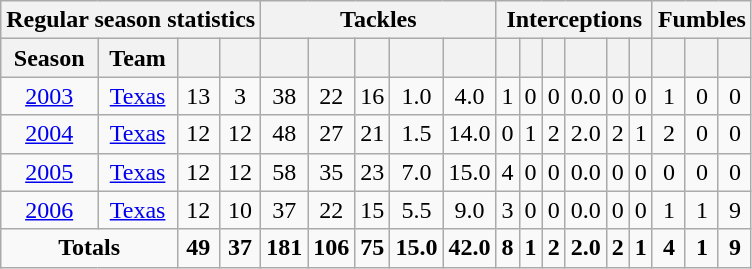<table class="wikitable" style="text-align:center;">
<tr>
<th colspan="4">Regular season statistics</th>
<th colspan="5">Tackles</th>
<th colspan="6">Interceptions</th>
<th colspan="3">Fumbles</th>
</tr>
<tr>
<th>Season</th>
<th>Team</th>
<th></th>
<th></th>
<th></th>
<th></th>
<th></th>
<th></th>
<th></th>
<th></th>
<th></th>
<th></th>
<th></th>
<th></th>
<th></th>
<th></th>
<th></th>
<th></th>
</tr>
<tr>
<td><a href='#'>2003</a></td>
<td><a href='#'>Texas</a></td>
<td>13</td>
<td>3</td>
<td>38</td>
<td>22</td>
<td>16</td>
<td>1.0</td>
<td>4.0</td>
<td>1</td>
<td>0</td>
<td>0</td>
<td>0.0</td>
<td>0</td>
<td>0</td>
<td>1</td>
<td>0</td>
<td>0</td>
</tr>
<tr>
<td><a href='#'>2004</a></td>
<td><a href='#'>Texas</a></td>
<td>12</td>
<td>12</td>
<td>48</td>
<td>27</td>
<td>21</td>
<td>1.5</td>
<td>14.0</td>
<td>0</td>
<td>1</td>
<td>2</td>
<td>2.0</td>
<td>2</td>
<td>1</td>
<td>2</td>
<td>0</td>
<td>0</td>
</tr>
<tr>
<td><a href='#'>2005</a></td>
<td><a href='#'>Texas</a></td>
<td>12</td>
<td>12</td>
<td>58</td>
<td>35</td>
<td>23</td>
<td>7.0</td>
<td>15.0</td>
<td>4</td>
<td>0</td>
<td>0</td>
<td>0.0</td>
<td>0</td>
<td>0</td>
<td>0</td>
<td>0</td>
<td>0</td>
</tr>
<tr>
<td><a href='#'>2006</a></td>
<td><a href='#'>Texas</a></td>
<td>12</td>
<td>10</td>
<td>37</td>
<td>22</td>
<td>15</td>
<td>5.5</td>
<td>9.0</td>
<td>3</td>
<td>0</td>
<td>0</td>
<td>0.0</td>
<td>0</td>
<td>0</td>
<td>1</td>
<td>1</td>
<td>9</td>
</tr>
<tr>
<td colspan="2"><strong>Totals</strong></td>
<td><strong>49</strong></td>
<td><strong>37</strong></td>
<td><strong>181</strong></td>
<td><strong>106</strong></td>
<td><strong>75</strong></td>
<td><strong>15.0</strong></td>
<td><strong>42.0</strong></td>
<td><strong>8</strong></td>
<td><strong>1</strong></td>
<td><strong>2</strong></td>
<td><strong>2.0</strong></td>
<td><strong>2</strong></td>
<td><strong>1</strong></td>
<td><strong>4</strong></td>
<td><strong>1</strong></td>
<td><strong>9</strong></td>
</tr>
</table>
